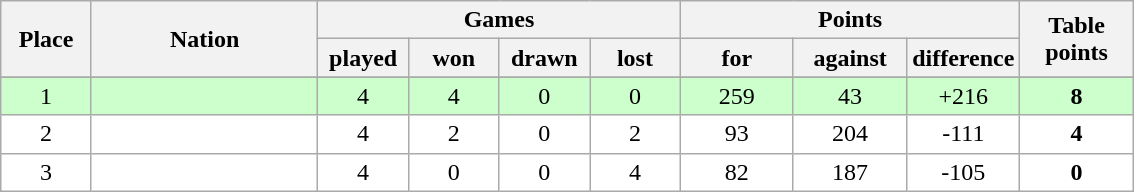<table class="wikitable">
<tr>
<th rowspan=2 width="8%">Place</th>
<th rowspan=2 width="20%">Nation</th>
<th colspan=4 width="32%">Games</th>
<th colspan=3 width="30%">Points</th>
<th rowspan=2 width="10%">Table<br>points</th>
</tr>
<tr>
<th width="8%">played</th>
<th width="8%">won</th>
<th width="8%">drawn</th>
<th width="8%">lost</th>
<th width="10%">for</th>
<th width="10%">against</th>
<th width="10%">difference</th>
</tr>
<tr>
</tr>
<tr bgcolor=#ccffcc align=center>
<td>1</td>
<td align=left></td>
<td>4</td>
<td>4</td>
<td>0</td>
<td>0</td>
<td>259</td>
<td>43</td>
<td>+216</td>
<td><strong>8</strong></td>
</tr>
<tr bgcolor=#ffffff align=center>
<td>2</td>
<td align=left></td>
<td>4</td>
<td>2</td>
<td>0</td>
<td>2</td>
<td>93</td>
<td>204</td>
<td>-111</td>
<td><strong>4</strong></td>
</tr>
<tr bgcolor=#ffffff align=center>
<td>3</td>
<td align=left></td>
<td>4</td>
<td>0</td>
<td>0</td>
<td>4</td>
<td>82</td>
<td>187</td>
<td>-105</td>
<td><strong>0</strong></td>
</tr>
</table>
